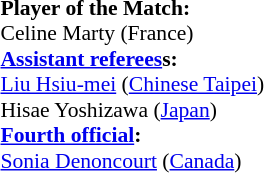<table style="width:100%; font-size:90%;">
<tr>
<td><br><strong>Player of the Match:</strong>
<br> Celine Marty (France)<br><strong><a href='#'>Assistant referees</a>s:</strong>
<br> <a href='#'>Liu Hsiu-mei</a> (<a href='#'>Chinese Taipei</a>)
<br> Hisae Yoshizawa (<a href='#'>Japan</a>)
<br><strong><a href='#'>Fourth official</a>:</strong>
<br> <a href='#'>Sonia Denoncourt</a> (<a href='#'>Canada</a>)</td>
</tr>
</table>
